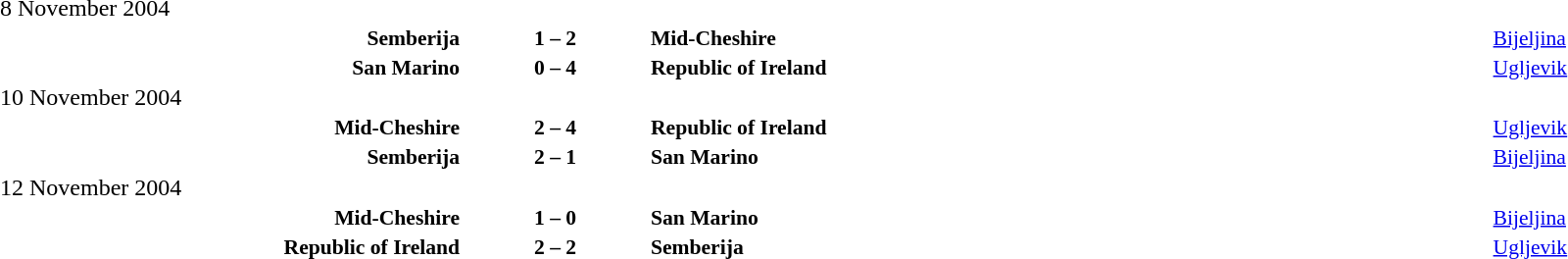<table width=100% cellspacing=1>
<tr>
<th width=25%></th>
<th width=10%></th>
<th></th>
</tr>
<tr>
<td>8 November 2004</td>
</tr>
<tr style=font-size:90%>
<td align=right><strong>Semberija</strong></td>
<td align=center><strong>1 – 2</strong></td>
<td><strong>Mid-Cheshire</strong></td>
<td><a href='#'>Bijeljina</a></td>
</tr>
<tr style=font-size:90%>
<td align=right><strong>San Marino</strong></td>
<td align=center><strong>0 – 4</strong></td>
<td><strong>Republic of Ireland</strong></td>
<td><a href='#'>Ugljevik</a></td>
</tr>
<tr>
<td>10 November 2004</td>
</tr>
<tr style=font-size:90%>
<td align=right><strong>Mid-Cheshire</strong></td>
<td align=center><strong>2 – 4</strong></td>
<td><strong>Republic of Ireland</strong></td>
<td><a href='#'>Ugljevik</a></td>
</tr>
<tr style=font-size:90%>
<td align=right><strong>Semberija</strong></td>
<td align=center><strong>2 – 1</strong></td>
<td><strong>San Marino</strong></td>
<td><a href='#'>Bijeljina</a></td>
</tr>
<tr>
<td>12 November 2004</td>
</tr>
<tr style=font-size:90%>
<td align=right><strong>Mid-Cheshire</strong></td>
<td align=center><strong>1 – 0</strong></td>
<td><strong>San Marino</strong></td>
<td><a href='#'>Bijeljina</a></td>
</tr>
<tr style=font-size:90%>
<td align=right><strong>Republic of Ireland</strong></td>
<td align=center><strong>2 – 2</strong></td>
<td><strong>Semberija</strong></td>
<td><a href='#'>Ugljevik</a></td>
</tr>
</table>
